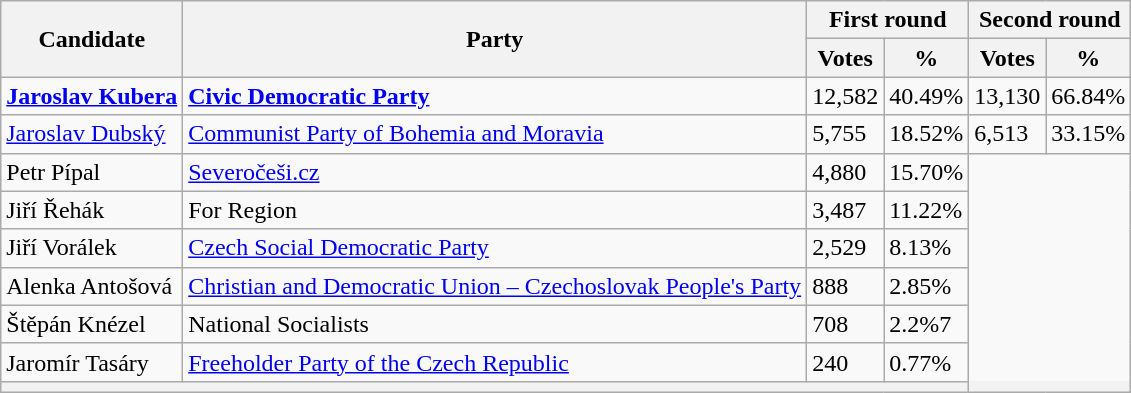<table class=wikitable>
<tr>
<th rowspan=2>Candidate</th>
<th rowspan=2>Party</th>
<th colspan=2>First round</th>
<th colspan=2>Second round</th>
</tr>
<tr>
<th>Votes</th>
<th>%</th>
<th>Votes</th>
<th>%</th>
</tr>
<tr>
<td><strong><a href='#'>Jaroslav Kubera</a></strong></td>
<td><strong><a href='#'>Civic Democratic Party</a></strong></td>
<td>12,582</td>
<td>40.49%</td>
<td>13,130</td>
<td>66.84%</td>
</tr>
<tr>
<td><a href='#'>Jaroslav Dubský</a></td>
<td><a href='#'>Communist Party of Bohemia and Moravia</a></td>
<td>5,755</td>
<td>18.52%</td>
<td>6,513</td>
<td>33.15%</td>
</tr>
<tr>
<td>Petr Pípal</td>
<td><a href='#'>Severočeši.cz</a></td>
<td>4,880</td>
<td>15.70%</td>
<td colspan=2 rowspan=7></td>
</tr>
<tr>
<td>Jiří Řehák</td>
<td>For Region</td>
<td>3,487</td>
<td>11.22%</td>
</tr>
<tr>
<td>Jiří Vorálek</td>
<td><a href='#'>Czech Social Democratic Party</a></td>
<td>2,529</td>
<td>8.13%</td>
</tr>
<tr>
<td>Alenka Antošová</td>
<td><a href='#'>Christian and Democratic Union – Czechoslovak People's Party</a></td>
<td>888</td>
<td>2.85%</td>
</tr>
<tr>
<td>Štěpán Knézel</td>
<td>National Socialists</td>
<td>708</td>
<td>2.2%7</td>
</tr>
<tr>
<td>Jaromír Tasáry</td>
<td><a href='#'>Freeholder Party of the Czech Republic</a></td>
<td>240</td>
<td>0.77%</td>
</tr>
<tr>
<th colspan=8></th>
</tr>
</table>
